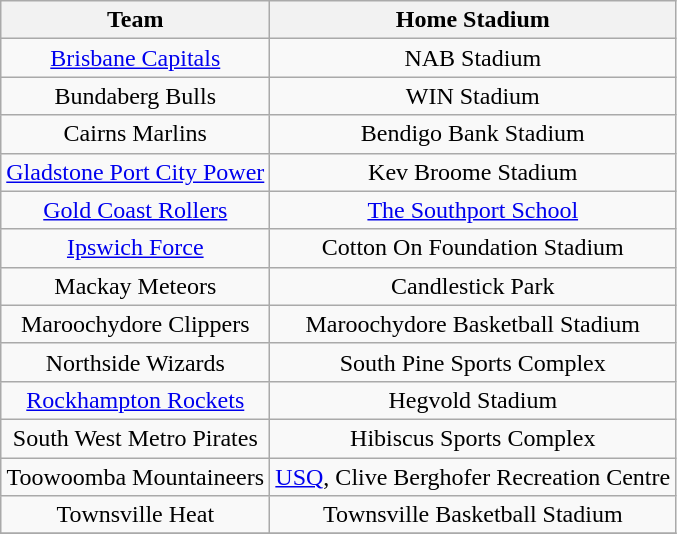<table class="wikitable" style="text-align:center">
<tr>
<th>Team</th>
<th>Home Stadium</th>
</tr>
<tr>
<td><a href='#'>Brisbane Capitals</a></td>
<td>NAB Stadium</td>
</tr>
<tr>
<td>Bundaberg Bulls</td>
<td>WIN Stadium</td>
</tr>
<tr>
<td>Cairns Marlins</td>
<td>Bendigo Bank Stadium</td>
</tr>
<tr>
<td><a href='#'>Gladstone Port City Power</a></td>
<td>Kev Broome Stadium</td>
</tr>
<tr>
<td><a href='#'>Gold Coast Rollers</a></td>
<td><a href='#'>The Southport School</a></td>
</tr>
<tr>
<td><a href='#'>Ipswich Force</a></td>
<td>Cotton On Foundation Stadium</td>
</tr>
<tr>
<td>Mackay Meteors</td>
<td>Candlestick Park</td>
</tr>
<tr>
<td>Maroochydore Clippers</td>
<td>Maroochydore Basketball Stadium</td>
</tr>
<tr>
<td>Northside Wizards</td>
<td>South Pine Sports Complex</td>
</tr>
<tr>
<td><a href='#'>Rockhampton Rockets</a></td>
<td>Hegvold Stadium</td>
</tr>
<tr>
<td>South West Metro Pirates</td>
<td>Hibiscus Sports Complex</td>
</tr>
<tr>
<td>Toowoomba Mountaineers</td>
<td><a href='#'>USQ</a>, Clive Berghofer Recreation Centre</td>
</tr>
<tr>
<td>Townsville Heat</td>
<td>Townsville Basketball Stadium</td>
</tr>
<tr>
</tr>
</table>
